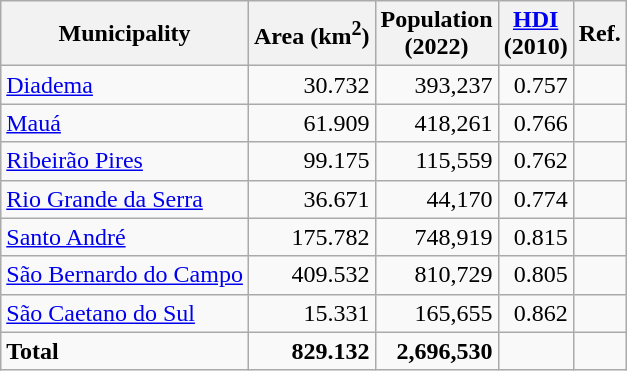<table class="wikitable sortable">
<tr>
<th>Municipality</th>
<th>Area (km<sup>2</sup>)</th>
<th>Population<br>(2022)</th>
<th><a href='#'>HDI</a><br>(2010)</th>
<th>Ref.</th>
</tr>
<tr>
<td><a href='#'>Diadema</a></td>
<td align=right>30.732</td>
<td align="right">393,237</td>
<td align=right>0.757</td>
<td align=right></td>
</tr>
<tr>
<td><a href='#'>Mauá</a></td>
<td align=right>61.909</td>
<td align="right">418,261</td>
<td align=right>0.766</td>
<td align=right></td>
</tr>
<tr>
<td><a href='#'>Ribeirão Pires</a></td>
<td align=right>99.175</td>
<td align="right">115,559</td>
<td align=right>0.762</td>
<td align=right></td>
</tr>
<tr>
<td><a href='#'>Rio Grande da Serra</a></td>
<td align=right>36.671</td>
<td align="right">44,170</td>
<td align=right>0.774</td>
<td align=right></td>
</tr>
<tr>
<td><a href='#'>Santo André</a></td>
<td align=right>175.782</td>
<td align="right">748,919</td>
<td align=right>0.815</td>
<td align=right></td>
</tr>
<tr>
<td><a href='#'>São Bernardo do Campo</a></td>
<td align=right>409.532</td>
<td align="right">810,729</td>
<td align=right>0.805</td>
<td align=right></td>
</tr>
<tr>
<td><a href='#'>São Caetano do Sul</a></td>
<td align=right>15.331</td>
<td align="right">165,655</td>
<td align=right>0.862</td>
<td align=right></td>
</tr>
<tr>
<td><strong>Total</strong></td>
<td align=right><strong>829.132</strong></td>
<td align="right"><strong>2,696,530</strong></td>
<td align=center></td>
</tr>
</table>
